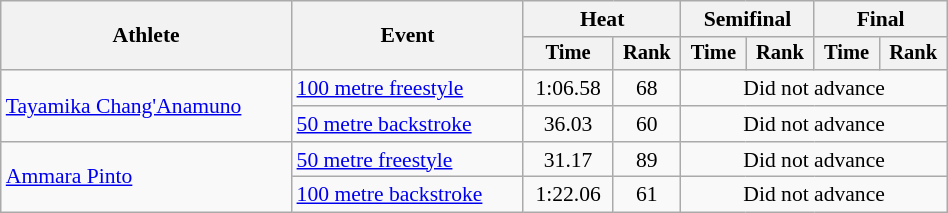<table class="wikitable" style="text-align:center; font-size:90%; width:50%;">
<tr>
<th rowspan="2">Athlete</th>
<th rowspan="2">Event</th>
<th colspan="2">Heat</th>
<th colspan="2">Semifinal</th>
<th colspan="2">Final</th>
</tr>
<tr style="font-size:95%">
<th>Time</th>
<th>Rank</th>
<th>Time</th>
<th>Rank</th>
<th>Time</th>
<th>Rank</th>
</tr>
<tr>
<td align=left rowspan=2><a href='#'>Tayamika Chang'Anamuno</a></td>
<td align=left><a href='#'>100 metre freestyle</a></td>
<td>1:06.58</td>
<td>68</td>
<td colspan=4>Did not advance</td>
</tr>
<tr>
<td align=left><a href='#'>50 metre backstroke</a></td>
<td>36.03</td>
<td>60</td>
<td colspan=4>Did not advance</td>
</tr>
<tr>
<td align=left rowspan=2><a href='#'>Ammara Pinto</a></td>
<td align=left><a href='#'>50 metre freestyle</a></td>
<td>31.17</td>
<td>89</td>
<td colspan=4>Did not advance</td>
</tr>
<tr>
<td align=left><a href='#'>100 metre backstroke</a></td>
<td>1:22.06</td>
<td>61</td>
<td colspan=4>Did not advance</td>
</tr>
</table>
